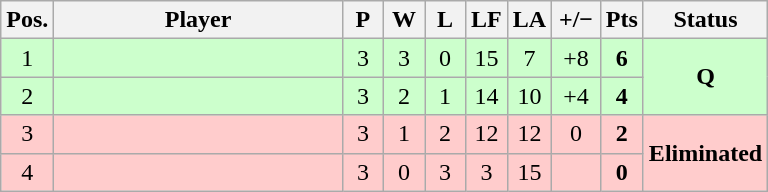<table class="wikitable" style="text-align:center; margin: 1em auto 1em auto, align:left">
<tr>
<th width=20>Pos.</th>
<th width=185>Player</th>
<th width=20>P</th>
<th width=20>W</th>
<th width=20>L</th>
<th width=20>LF</th>
<th width=20>LA</th>
<th width=25>+/−</th>
<th width=20>Pts</th>
<th width=70>Status</th>
</tr>
<tr style="background:#CCFFCC;">
<td>1</td>
<td style="text-align:left"left></td>
<td>3</td>
<td>3</td>
<td>0</td>
<td>15</td>
<td>7</td>
<td>+8</td>
<td><strong>6</strong></td>
<td rowspan=2><strong>Q</strong></td>
</tr>
<tr style="background:#CCFFCC;">
<td>2</td>
<td style="text-align:left"></td>
<td>3</td>
<td>2</td>
<td>1</td>
<td>14</td>
<td>10</td>
<td>+4</td>
<td><strong>4</strong></td>
</tr>
<tr style="background:#FFCCCC;">
<td>3</td>
<td style="text-align:left"></td>
<td>3</td>
<td>1</td>
<td>2</td>
<td>12</td>
<td>12</td>
<td>0</td>
<td><strong> 2</strong></td>
<td rowspan=2><strong>Eliminated</strong></td>
</tr>
<tr style="background:#FFCCCC;">
<td>4</td>
<td style="text-align:left"></td>
<td>3</td>
<td>0</td>
<td>3</td>
<td>3</td>
<td>15</td>
<td></td>
<td><strong>0</strong></td>
</tr>
</table>
